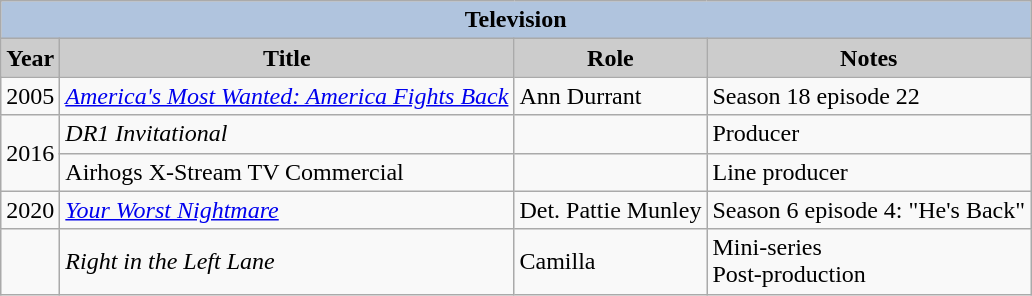<table class="wikitable">
<tr>
<th colspan=4 style="background:#B0C4DE;">Television</th>
</tr>
<tr>
<th style="background: #CCCCCC;">Year</th>
<th style="background: #CCCCCC;">Title</th>
<th style="background: #CCCCCC;">Role</th>
<th style="background: #CCCCCC;">Notes</th>
</tr>
<tr>
<td>2005</td>
<td><em><a href='#'>America's Most Wanted: America Fights Back</a></em></td>
<td>Ann Durrant</td>
<td>Season 18 episode 22</td>
</tr>
<tr>
<td rowspan=2>2016</td>
<td><em>DR1 Invitational</em></td>
<td></td>
<td>Producer</td>
</tr>
<tr>
<td>Airhogs X-Stream TV Commercial</td>
<td></td>
<td>Line producer</td>
</tr>
<tr>
<td>2020</td>
<td><em><a href='#'>Your Worst Nightmare</a></em></td>
<td>Det. Pattie Munley</td>
<td>Season 6 episode 4: "He's Back"</td>
</tr>
<tr>
<td></td>
<td><em>Right in the Left Lane</em></td>
<td>Camilla</td>
<td>Mini-series<br> Post-production</td>
</tr>
</table>
